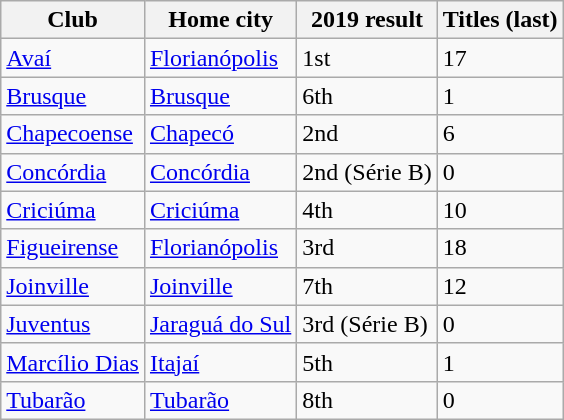<table class="wikitable">
<tr>
<th>Club</th>
<th>Home city</th>
<th>2019 result</th>
<th>Titles (last)</th>
</tr>
<tr>
<td><a href='#'>Avaí</a></td>
<td><a href='#'>Florianópolis</a></td>
<td>1st</td>
<td>17 </td>
</tr>
<tr>
<td><a href='#'>Brusque</a></td>
<td><a href='#'>Brusque</a></td>
<td>6th</td>
<td>1 </td>
</tr>
<tr>
<td><a href='#'>Chapecoense</a></td>
<td><a href='#'>Chapecó</a></td>
<td>2nd</td>
<td>6 </td>
</tr>
<tr>
<td><a href='#'>Concórdia</a></td>
<td><a href='#'>Concórdia</a></td>
<td>2nd (Série B)</td>
<td>0</td>
</tr>
<tr>
<td><a href='#'>Criciúma</a></td>
<td><a href='#'>Criciúma</a></td>
<td>4th</td>
<td>10 </td>
</tr>
<tr>
<td><a href='#'>Figueirense</a></td>
<td><a href='#'>Florianópolis</a></td>
<td>3rd</td>
<td>18 </td>
</tr>
<tr>
<td><a href='#'>Joinville</a></td>
<td><a href='#'>Joinville</a></td>
<td>7th</td>
<td>12 </td>
</tr>
<tr>
<td><a href='#'>Juventus</a></td>
<td><a href='#'>Jaraguá do Sul</a></td>
<td>3rd (Série B)</td>
<td>0</td>
</tr>
<tr>
<td><a href='#'>Marcílio Dias</a></td>
<td><a href='#'>Itajaí</a></td>
<td>5th</td>
<td>1 </td>
</tr>
<tr>
<td><a href='#'>Tubarão</a></td>
<td><a href='#'>Tubarão</a></td>
<td>8th</td>
<td>0</td>
</tr>
</table>
